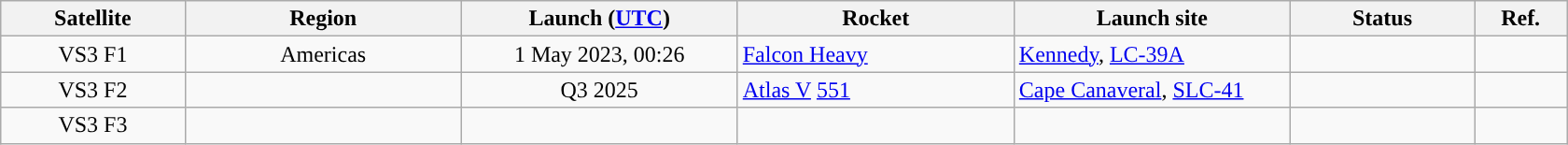<table class="wikitable">
<tr style="vertical-align: bottom;">
<th style="width:10%;">Satellite</th>
<th style="width:15%;">Region</th>
<th style="width:15%;">Launch (<a href='#'>UTC</a>)</th>
<th style="width:15%;">Rocket</th>
<th style="width:15%;">Launch site</th>
<th style="width:10%;">Status</th>
<th style="width:5%;">Ref.</th>
</tr>
<tr>
<td style="text-align:center;" nowrap>VS3 F1</td>
<td style="text-align:center;">Americas</td>
<td style="text-align:center;">1 May 2023, 00:26</td>
<td style="text-align:left;"><a href='#'>Falcon Heavy</a></td>
<td style="text-align:left;"><a href='#'>Kennedy</a>, <a href='#'>LC-39A</a></td>
<td></td>
<td style="text-align:left;"></td>
</tr>
<tr>
<td style="text-align:center;">VS3 F2</td>
<td style="text-align:center;"></td>
<td style="text-align:center;">Q3 2025</td>
<td style="text-align:left;"><a href='#'>Atlas V</a> <a href='#'>551</a></td>
<td style="text-align:left;"><a href='#'>Cape Canaveral</a>, <a href='#'>SLC-41</a></td>
<td></td>
<td style="text-align:left;"><br></td>
</tr>
<tr>
<td style="text-align:center;" nowrap>VS3 F3</td>
<td style="text-align:center;"></td>
<td></td>
<td></td>
<td></td>
<td></td>
<td style="text-align:left;"></td>
</tr>
</table>
